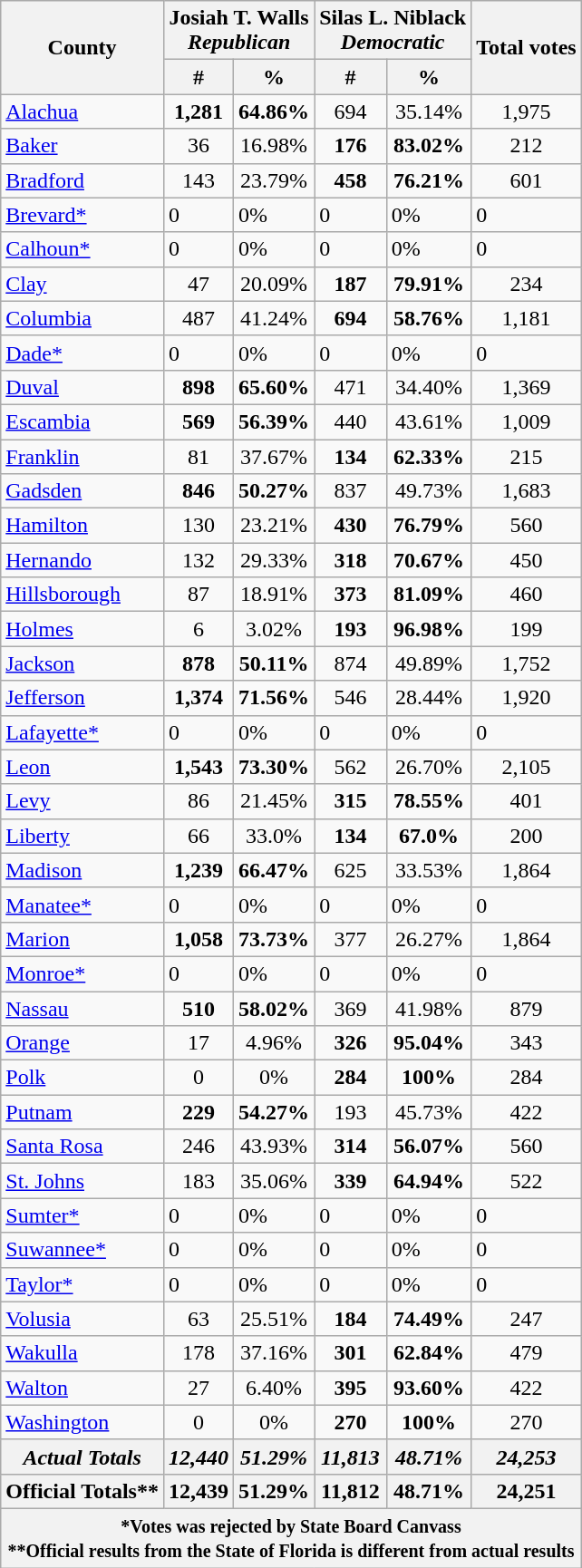<table class="wikitable sortable">
<tr>
<th rowspan="2">County</th>
<th colspan="2" style="text-align: center;" >Josiah T. Walls <br> <em>Republican</em></th>
<th colspan="2" style="text-align: center;" >Silas L. Niblack <br><em>Democratic</em></th>
<th rowspan="2">Total votes</th>
</tr>
<tr>
<th colspan="1" style="text-align: center;" >#</th>
<th colspan="1" style="text-align: center;" >%</th>
<th colspan="1" style="text-align: center;" >#</th>
<th colspan="1" style="text-align: center;" >%</th>
</tr>
<tr>
<td><a href='#'>Alachua</a></td>
<td align="center"><strong>1,281</strong></td>
<td align="center"><strong>64.86%</strong></td>
<td align="center">694</td>
<td align="center">35.14%</td>
<td align="center">1,975</td>
</tr>
<tr>
<td><a href='#'>Baker</a></td>
<td align="center">36</td>
<td align="center">16.98%</td>
<td align="center"><strong>176</strong></td>
<td align="center"><strong>83.02%</strong></td>
<td align="center">212</td>
</tr>
<tr>
<td><a href='#'>Bradford</a></td>
<td align="center">143</td>
<td align="center">23.79%</td>
<td align="center"><strong>458</strong></td>
<td align="center"><strong>76.21%</strong></td>
<td align="center">601</td>
</tr>
<tr>
<td><a href='#'>Brevard*</a></td>
<td>0</td>
<td>0%</td>
<td>0</td>
<td>0%</td>
<td>0</td>
</tr>
<tr>
<td><a href='#'>Calhoun*</a></td>
<td>0</td>
<td>0%</td>
<td>0</td>
<td>0%</td>
<td>0</td>
</tr>
<tr>
<td><a href='#'>Clay</a></td>
<td align="center">47</td>
<td align="center">20.09%</td>
<td align="center"><strong>187</strong></td>
<td align="center"><strong>79.91%</strong></td>
<td align="center">234</td>
</tr>
<tr>
<td><a href='#'>Columbia</a></td>
<td align="center">487</td>
<td align="center">41.24%</td>
<td align="center"><strong>694</strong></td>
<td align="center"><strong>58.76%</strong></td>
<td align="center">1,181</td>
</tr>
<tr>
<td><a href='#'>Dade*</a></td>
<td>0</td>
<td>0%</td>
<td>0</td>
<td>0%</td>
<td>0</td>
</tr>
<tr>
<td><a href='#'>Duval</a></td>
<td align="center"><strong>898</strong></td>
<td align="center"><strong>65.60%</strong></td>
<td align="center">471</td>
<td align="center">34.40%</td>
<td align="center">1,369</td>
</tr>
<tr>
<td><a href='#'>Escambia</a></td>
<td align="center"><strong>569</strong></td>
<td align="center"><strong>56.39%</strong></td>
<td align="center">440</td>
<td align="center">43.61%</td>
<td align="center">1,009</td>
</tr>
<tr>
<td><a href='#'>Franklin</a></td>
<td align="center">81</td>
<td align="center">37.67%</td>
<td align="center"><strong>134</strong></td>
<td align="center"><strong>62.33%</strong></td>
<td align="center">215</td>
</tr>
<tr>
<td><a href='#'>Gadsden</a></td>
<td align="center"><strong>846</strong></td>
<td align="center"><strong>50.27%</strong></td>
<td align="center">837</td>
<td align="center">49.73%</td>
<td align="center">1,683</td>
</tr>
<tr>
<td><a href='#'>Hamilton</a></td>
<td align="center">130</td>
<td align="center">23.21%</td>
<td align="center"><strong>430</strong></td>
<td align="center"><strong>76.79%</strong></td>
<td align="center">560</td>
</tr>
<tr>
<td><a href='#'>Hernando</a></td>
<td align="center">132</td>
<td align="center">29.33%</td>
<td align="center"><strong>318</strong></td>
<td align="center"><strong>70.67%</strong></td>
<td align="center">450</td>
</tr>
<tr>
<td><a href='#'>Hillsborough</a></td>
<td align="center">87</td>
<td align="center">18.91%</td>
<td align="center"><strong>373</strong></td>
<td align="center"><strong>81.09%</strong></td>
<td align="center">460</td>
</tr>
<tr>
<td><a href='#'>Holmes</a></td>
<td align="center">6</td>
<td align="center">3.02%</td>
<td align="center"><strong>193</strong></td>
<td align="center"><strong>96.98%</strong></td>
<td align="center">199</td>
</tr>
<tr>
<td><a href='#'>Jackson</a></td>
<td align="center"><strong>878</strong></td>
<td align="center"><strong>50.11%</strong></td>
<td align="center">874</td>
<td align="center">49.89%</td>
<td align="center">1,752</td>
</tr>
<tr>
<td><a href='#'>Jefferson</a></td>
<td align="center"><strong>1,374</strong></td>
<td align="center"><strong>71.56%</strong></td>
<td align="center">546</td>
<td align="center">28.44%</td>
<td align="center">1,920</td>
</tr>
<tr>
<td><a href='#'>Lafayette*</a></td>
<td>0</td>
<td>0%</td>
<td>0</td>
<td>0%</td>
<td>0</td>
</tr>
<tr>
<td><a href='#'>Leon</a></td>
<td align="center"><strong>1,543</strong></td>
<td align="center"><strong>73.30%</strong></td>
<td align="center">562</td>
<td align="center">26.70%</td>
<td align="center">2,105</td>
</tr>
<tr>
<td><a href='#'>Levy</a></td>
<td align="center">86</td>
<td align="center">21.45%</td>
<td align="center"><strong>315</strong></td>
<td align="center"><strong>78.55%</strong></td>
<td align="center">401</td>
</tr>
<tr>
<td><a href='#'>Liberty</a></td>
<td align="center">66</td>
<td align="center">33.0%</td>
<td align="center"><strong>134</strong></td>
<td align="center"><strong>67.0%</strong></td>
<td align="center">200</td>
</tr>
<tr>
<td><a href='#'>Madison</a></td>
<td align="center"><strong>1,239</strong></td>
<td align="center"><strong>66.47%</strong></td>
<td align="center">625</td>
<td align="center">33.53%</td>
<td align="center">1,864</td>
</tr>
<tr>
<td><a href='#'>Manatee*</a></td>
<td>0</td>
<td>0%</td>
<td>0</td>
<td>0%</td>
<td>0</td>
</tr>
<tr>
<td><a href='#'>Marion</a></td>
<td align="center"><strong>1,058</strong></td>
<td align="center"><strong>73.73%</strong></td>
<td align="center">377</td>
<td align="center">26.27%</td>
<td align="center">1,864</td>
</tr>
<tr>
<td><a href='#'>Monroe*</a></td>
<td>0</td>
<td>0%</td>
<td>0</td>
<td>0%</td>
<td>0</td>
</tr>
<tr>
<td><a href='#'>Nassau</a></td>
<td align="center"><strong>510</strong></td>
<td align="center"><strong>58.02%</strong></td>
<td align="center">369</td>
<td align="center">41.98%</td>
<td align="center">879</td>
</tr>
<tr>
<td><a href='#'>Orange</a></td>
<td align="center">17</td>
<td align="center">4.96%</td>
<td align="center"><strong>326</strong></td>
<td align="center"><strong>95.04%</strong></td>
<td align="center">343</td>
</tr>
<tr>
<td><a href='#'>Polk</a></td>
<td align="center">0</td>
<td align="center">0%</td>
<td align="center"><strong>284</strong></td>
<td align="center"><strong>100%</strong></td>
<td align="center">284</td>
</tr>
<tr>
<td><a href='#'>Putnam</a></td>
<td align="center"><strong>229</strong></td>
<td align="center"><strong>54.27%</strong></td>
<td align="center">193</td>
<td align="center">45.73%</td>
<td align="center">422</td>
</tr>
<tr>
<td><a href='#'>Santa Rosa</a></td>
<td align="center">246</td>
<td align="center">43.93%</td>
<td align="center"><strong>314</strong></td>
<td align="center"><strong>56.07%</strong></td>
<td align="center">560</td>
</tr>
<tr>
<td><a href='#'>St. Johns</a></td>
<td align="center">183</td>
<td align="center">35.06%</td>
<td align="center"><strong>339</strong></td>
<td align="center"><strong>64.94%</strong></td>
<td align="center">522</td>
</tr>
<tr>
<td><a href='#'>Sumter*</a></td>
<td>0</td>
<td>0%</td>
<td>0</td>
<td>0%</td>
<td>0</td>
</tr>
<tr>
<td><a href='#'>Suwannee*</a></td>
<td>0</td>
<td>0%</td>
<td>0</td>
<td>0%</td>
<td>0</td>
</tr>
<tr>
<td><a href='#'>Taylor*</a></td>
<td>0</td>
<td>0%</td>
<td>0</td>
<td>0%</td>
<td>0</td>
</tr>
<tr>
<td><a href='#'>Volusia</a></td>
<td align="center">63</td>
<td align="center">25.51%</td>
<td align="center"><strong>184</strong></td>
<td align="center"><strong>74.49%</strong></td>
<td align="center">247</td>
</tr>
<tr>
<td><a href='#'>Wakulla</a></td>
<td align="center">178</td>
<td align="center">37.16%</td>
<td align="center"><strong>301</strong></td>
<td align="center"><strong>62.84%</strong></td>
<td align="center">479</td>
</tr>
<tr>
<td><a href='#'>Walton</a></td>
<td align="center">27</td>
<td align="center">6.40%</td>
<td align="center"><strong>395</strong></td>
<td align="center"><strong>93.60%</strong></td>
<td align="center">422</td>
</tr>
<tr>
<td><a href='#'>Washington</a></td>
<td align="center">0</td>
<td align="center">0%</td>
<td align="center"><strong>270</strong></td>
<td align="center"><strong>100%</strong></td>
<td align="center">270</td>
</tr>
<tr>
<th><em>Actual Totals</em></th>
<th><em>12,440</em></th>
<th><em>51.29%</em></th>
<th><em>11,813</em></th>
<th><em>48.71%</em></th>
<th><em>24,253</em></th>
</tr>
<tr>
<th>Official Totals**</th>
<th><strong>12,439</strong></th>
<th><strong>51.29%</strong></th>
<th><strong>11,812</strong></th>
<th><strong>48.71%</strong></th>
<th><strong>24,251</strong></th>
</tr>
<tr>
<th colspan="6"><small>*Votes was rejected by State Board Canvass</small><br> <small>**Official results from the State of Florida is different from actual results</small></th>
</tr>
</table>
